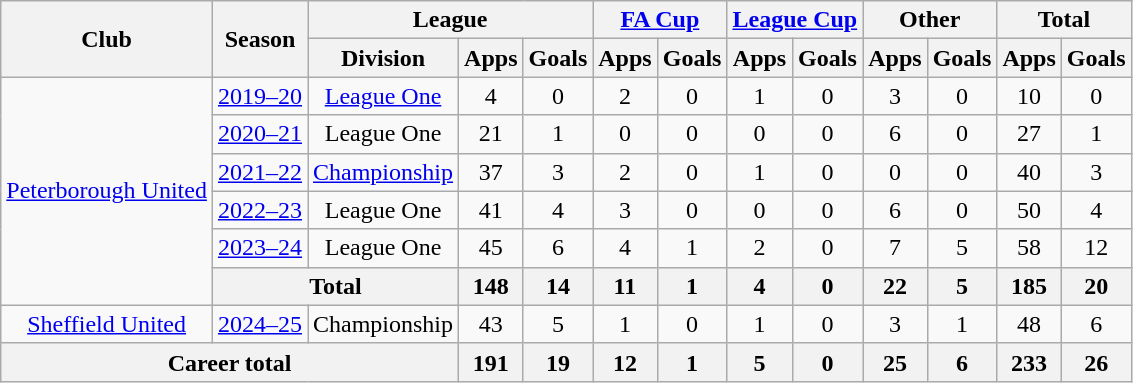<table class="wikitable" style="text-align:center">
<tr>
<th rowspan="2">Club</th>
<th rowspan="2">Season</th>
<th colspan="3">League</th>
<th colspan="2"><a href='#'>FA Cup</a></th>
<th colspan="2"><a href='#'>League Cup</a></th>
<th colspan="2">Other</th>
<th colspan="2">Total</th>
</tr>
<tr>
<th>Division</th>
<th>Apps</th>
<th>Goals</th>
<th>Apps</th>
<th>Goals</th>
<th>Apps</th>
<th>Goals</th>
<th>Apps</th>
<th>Goals</th>
<th>Apps</th>
<th>Goals</th>
</tr>
<tr>
<td rowspan="6"><a href='#'>Peterborough United</a></td>
<td><a href='#'>2019–20</a></td>
<td><a href='#'>League One</a></td>
<td>4</td>
<td>0</td>
<td>2</td>
<td>0</td>
<td>1</td>
<td>0</td>
<td>3</td>
<td>0</td>
<td>10</td>
<td>0</td>
</tr>
<tr>
<td><a href='#'>2020–21</a></td>
<td>League One</td>
<td>21</td>
<td>1</td>
<td>0</td>
<td>0</td>
<td>0</td>
<td>0</td>
<td>6</td>
<td>0</td>
<td>27</td>
<td>1</td>
</tr>
<tr>
<td><a href='#'>2021–22</a></td>
<td><a href='#'>Championship</a></td>
<td>37</td>
<td>3</td>
<td>2</td>
<td>0</td>
<td>1</td>
<td>0</td>
<td>0</td>
<td>0</td>
<td>40</td>
<td>3</td>
</tr>
<tr>
<td><a href='#'>2022–23</a></td>
<td>League One</td>
<td>41</td>
<td>4</td>
<td>3</td>
<td>0</td>
<td>0</td>
<td>0</td>
<td>6</td>
<td>0</td>
<td>50</td>
<td>4</td>
</tr>
<tr>
<td><a href='#'>2023–24</a></td>
<td>League One</td>
<td>45</td>
<td>6</td>
<td>4</td>
<td>1</td>
<td>2</td>
<td>0</td>
<td>7</td>
<td>5</td>
<td>58</td>
<td>12</td>
</tr>
<tr>
<th colspan="2">Total</th>
<th>148</th>
<th>14</th>
<th>11</th>
<th>1</th>
<th>4</th>
<th>0</th>
<th>22</th>
<th>5</th>
<th>185</th>
<th>20</th>
</tr>
<tr>
<td><a href='#'>Sheffield United</a></td>
<td><a href='#'>2024–25</a></td>
<td>Championship</td>
<td>43</td>
<td>5</td>
<td>1</td>
<td>0</td>
<td>1</td>
<td>0</td>
<td>3</td>
<td>1</td>
<td>48</td>
<td>6</td>
</tr>
<tr>
<th colspan="3">Career total</th>
<th>191</th>
<th>19</th>
<th>12</th>
<th>1</th>
<th>5</th>
<th>0</th>
<th>25</th>
<th>6</th>
<th>233</th>
<th>26</th>
</tr>
</table>
